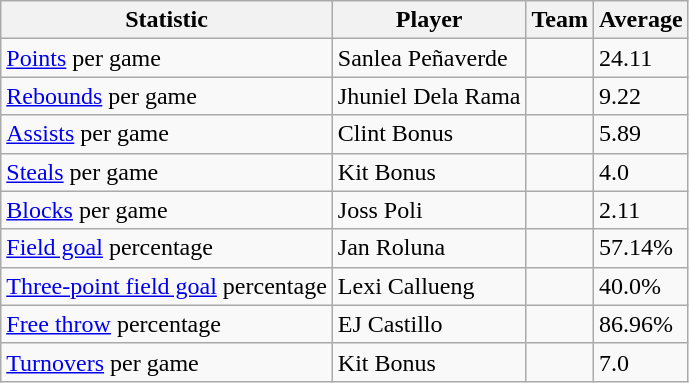<table class="wikitable">
<tr>
<th>Statistic</th>
<th>Player</th>
<th>Team</th>
<th>Average</th>
</tr>
<tr>
<td><a href='#'>Points</a> per game</td>
<td>Sanlea Peñaverde</td>
<td></td>
<td>24.11</td>
</tr>
<tr>
<td><a href='#'>Rebounds</a> per game</td>
<td>Jhuniel Dela Rama</td>
<td></td>
<td>9.22</td>
</tr>
<tr>
<td><a href='#'>Assists</a> per game</td>
<td>Clint Bonus</td>
<td></td>
<td>5.89</td>
</tr>
<tr>
<td><a href='#'>Steals</a> per game</td>
<td>Kit Bonus</td>
<td></td>
<td>4.0</td>
</tr>
<tr>
<td><a href='#'>Blocks</a> per game</td>
<td>Joss Poli</td>
<td></td>
<td>2.11</td>
</tr>
<tr>
<td><a href='#'>Field goal</a> percentage</td>
<td>Jan Roluna</td>
<td></td>
<td>57.14%</td>
</tr>
<tr>
<td><a href='#'>Three-point field goal</a> percentage</td>
<td>Lexi Callueng</td>
<td></td>
<td>40.0%</td>
</tr>
<tr>
<td><a href='#'>Free throw</a> percentage</td>
<td>EJ Castillo</td>
<td></td>
<td>86.96%</td>
</tr>
<tr>
<td><a href='#'>Turnovers</a> per game</td>
<td>Kit Bonus</td>
<td></td>
<td>7.0</td>
</tr>
</table>
